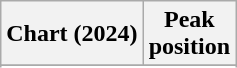<table class="wikitable sortable plainrowheaders">
<tr>
<th scope="col">Chart (2024)</th>
<th scope="col">Peak<br>position</th>
</tr>
<tr>
</tr>
<tr>
</tr>
</table>
